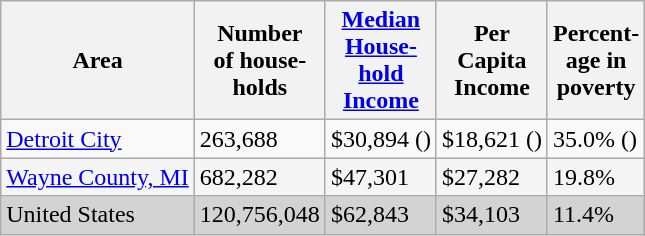<table class="wikitable sortable" style="text-align:right style="font-size: 90%">
<tr>
<th>Area</th>
<th>Number<br>of house-<br>holds</th>
<th><a href='#'>Median<br>House-<br>hold<br>Income</a></th>
<th>Per<br>Capita<br>Income</th>
<th>Percent-<br>age in<br>poverty</th>
</tr>
<tr>
<td><a href='#'>Detroit City</a></td>
<td>263,688</td>
<td>$30,894 ()</td>
<td>$18,621 ()</td>
<td>35.0% ()</td>
</tr>
<tr style="background:whitesmoke;">
<td><a href='#'>Wayne County, MI</a></td>
<td>682,282</td>
<td>$47,301</td>
<td>$27,282</td>
<td>19.8%</td>
</tr>
<tr style="background:lightgrey;">
<td>United States</td>
<td>120,756,048</td>
<td>$62,843</td>
<td>$34,103</td>
<td>11.4%</td>
</tr>
</table>
